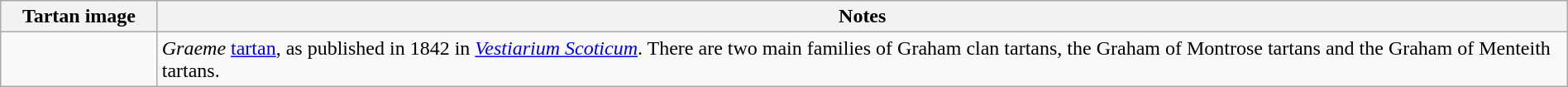<table class="wikitable" width=100%>
<tr>
<th width=10%>Tartan image</th>
<th width=90%>Notes</th>
</tr>
<tr>
<td></td>
<td><em>Graeme</em> <a href='#'>tartan</a>, as published in 1842 in <em><a href='#'>Vestiarium Scoticum</a></em>.  There are two main families of Graham clan tartans, the Graham of Montrose tartans and the Graham of Menteith tartans.</td>
</tr>
</table>
